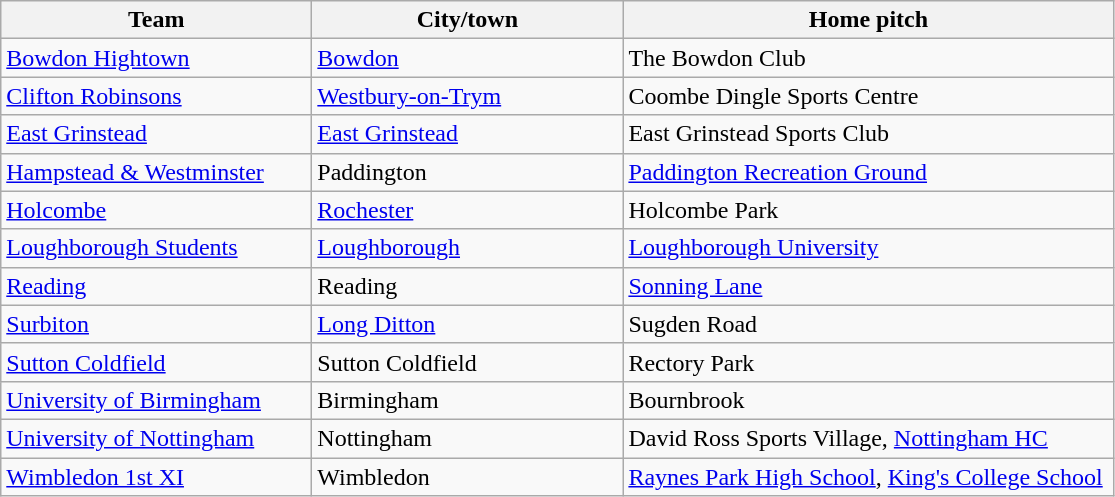<table class="wikitable sortable">
<tr>
<th width=200>Team</th>
<th width=200>City/town</th>
<th width=320>Home pitch</th>
</tr>
<tr>
<td><a href='#'>Bowdon Hightown</a></td>
<td><a href='#'>Bowdon</a></td>
<td>The Bowdon Club</td>
</tr>
<tr>
<td><a href='#'>Clifton Robinsons</a></td>
<td><a href='#'>Westbury-on-Trym</a></td>
<td>Coombe Dingle Sports Centre</td>
</tr>
<tr>
<td><a href='#'>East Grinstead</a></td>
<td><a href='#'>East Grinstead</a></td>
<td>East Grinstead Sports Club</td>
</tr>
<tr>
<td><a href='#'>Hampstead & Westminster</a></td>
<td>Paddington</td>
<td><a href='#'>Paddington Recreation Ground</a></td>
</tr>
<tr>
<td><a href='#'>Holcombe</a></td>
<td><a href='#'>Rochester</a></td>
<td>Holcombe Park</td>
</tr>
<tr>
<td><a href='#'>Loughborough Students</a></td>
<td><a href='#'>Loughborough</a></td>
<td><a href='#'>Loughborough University</a></td>
</tr>
<tr>
<td><a href='#'>Reading</a></td>
<td>Reading</td>
<td><a href='#'>Sonning Lane</a></td>
</tr>
<tr>
<td><a href='#'>Surbiton</a></td>
<td><a href='#'>Long Ditton</a></td>
<td>Sugden Road</td>
</tr>
<tr>
<td><a href='#'>Sutton Coldfield</a></td>
<td>Sutton Coldfield</td>
<td>Rectory Park</td>
</tr>
<tr>
<td><a href='#'>University of Birmingham</a></td>
<td>Birmingham</td>
<td>Bournbrook</td>
</tr>
<tr>
<td><a href='#'>University of Nottingham</a></td>
<td>Nottingham</td>
<td>David Ross Sports Village, <a href='#'>Nottingham HC</a></td>
</tr>
<tr>
<td><a href='#'>Wimbledon 1st XI</a></td>
<td>Wimbledon</td>
<td><a href='#'>Raynes Park High School</a>, <a href='#'>King's College School</a></td>
</tr>
</table>
